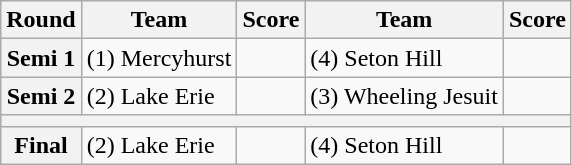<table class="wikitable">
<tr>
<th>Round</th>
<th>Team</th>
<th>Score</th>
<th>Team</th>
<th>Score</th>
</tr>
<tr>
<th>Semi 1</th>
<td>(1) Mercyhurst</td>
<td></td>
<td>(4) Seton Hill</td>
<td></td>
</tr>
<tr>
<th>Semi 2</th>
<td>(2) Lake Erie</td>
<td></td>
<td>(3) Wheeling Jesuit</td>
<td></td>
</tr>
<tr>
<th colspan=5></th>
</tr>
<tr>
<th>Final</th>
<td>(2) Lake Erie</td>
<td></td>
<td>(4) Seton Hill</td>
<td></td>
</tr>
</table>
